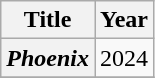<table class="wikitable plainrowheaders" style="text-align:center">
<tr>
<th scope="col">Title</th>
<th scope="col">Year</th>
</tr>
<tr>
<th scope="row"><em>Phoenix</em></th>
<td>2024</td>
</tr>
<tr>
</tr>
</table>
